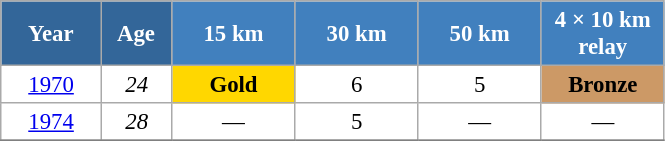<table class="wikitable" style="font-size:95%; text-align:center; border:grey solid 1px; border-collapse:collapse; background:#ffffff;">
<tr>
<th style="background-color:#369; color:white; width:60px;"> Year </th>
<th style="background-color:#369; color:white; width:40px;"> Age </th>
<th style="background-color:#4180be; color:white; width:75px;"> 15 km </th>
<th style="background-color:#4180be; color:white; width:75px;"> 30 km </th>
<th style="background-color:#4180be; color:white; width:75px;"> 50 km </th>
<th style="background-color:#4180be; color:white; width:75px;"> 4 × 10 km <br> relay </th>
</tr>
<tr>
<td><a href='#'>1970</a></td>
<td><em>24</em></td>
<td style="background:gold;"><strong>Gold</strong></td>
<td>6</td>
<td>5</td>
<td bgcolor="cc9966"><strong>Bronze</strong></td>
</tr>
<tr>
<td><a href='#'>1974</a></td>
<td><em>28</em></td>
<td>—</td>
<td>5</td>
<td>—</td>
<td>—</td>
</tr>
<tr>
</tr>
</table>
